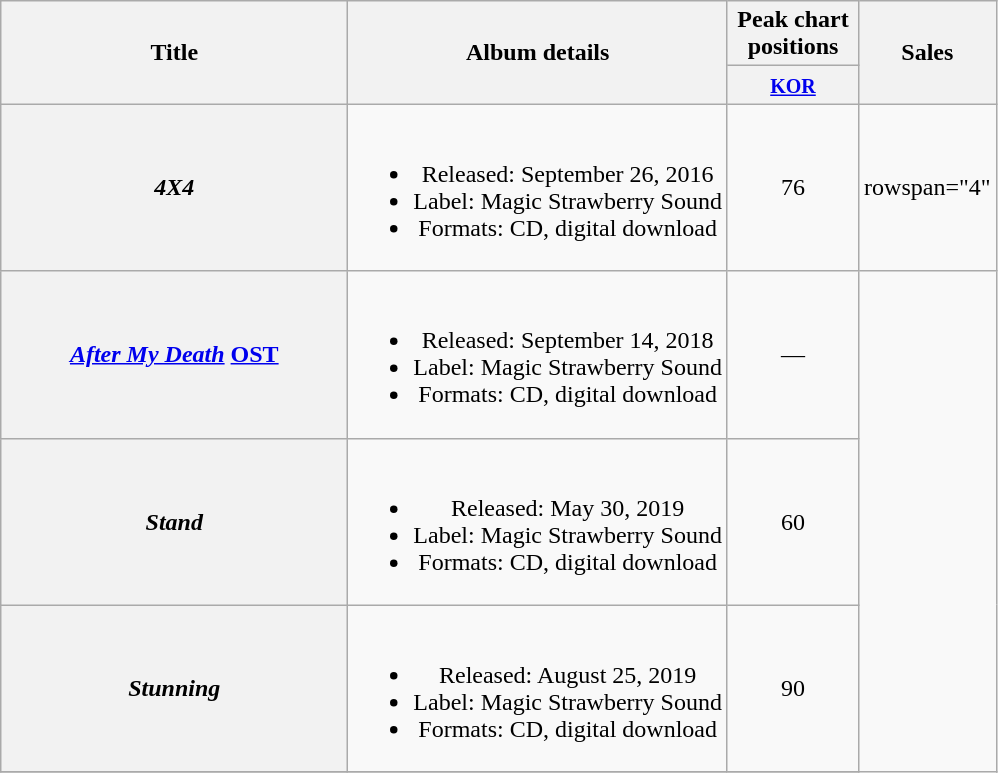<table class="wikitable plainrowheaders" style="text-align:center;">
<tr>
<th scope="col" rowspan="2" style="width:14em;">Title</th>
<th scope="col" rowspan="2">Album details</th>
<th scope="col" colspan="1" style="width:5em;">Peak chart positions</th>
<th scope="col" rowspan="2">Sales</th>
</tr>
<tr>
<th><small><a href='#'>KOR</a></small><br></th>
</tr>
<tr>
<th scope="row"><em>4X4</em></th>
<td><br><ul><li>Released: September 26, 2016</li><li>Label: Magic Strawberry Sound</li><li>Formats: CD, digital download</li></ul></td>
<td>76</td>
<td>rowspan="4" </td>
</tr>
<tr>
<th scope="row"><em><a href='#'>After My Death</a></em> <a href='#'>OST</a><br></th>
<td><br><ul><li>Released: September 14, 2018</li><li>Label: Magic Strawberry Sound</li><li>Formats: CD, digital download</li></ul></td>
<td>—</td>
</tr>
<tr>
<th scope="row"><em>Stand</em></th>
<td><br><ul><li>Released: May 30, 2019</li><li>Label: Magic Strawberry Sound</li><li>Formats: CD, digital download</li></ul></td>
<td>60</td>
</tr>
<tr>
<th scope="row"><em>Stunning</em></th>
<td><br><ul><li>Released: August 25, 2019</li><li>Label: Magic Strawberry Sound</li><li>Formats: CD, digital download</li></ul></td>
<td>90</td>
</tr>
<tr>
</tr>
</table>
